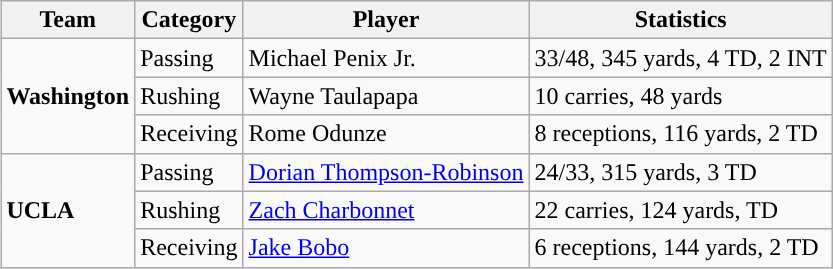<table class="wikitable" style="float: right;">
<tr>
<th>Team</th>
<th>Category</th>
<th>Player</th>
<th>Statistics</th>
</tr>
<tr>
<td rowspan=3><strong>Washington</strong></td>
<td>Passing</td>
<td>Michael Penix Jr.</td>
<td>33/48, 345 yards, 4 TD, 2 INT</td>
</tr>
<tr>
<td>Rushing</td>
<td>Wayne Taulapapa</td>
<td>10 carries, 48 yards</td>
</tr>
<tr>
<td>Receiving</td>
<td>Rome Odunze</td>
<td>8 receptions, 116 yards, 2 TD</td>
</tr>
<tr>
<td rowspan=3><strong>UCLA</strong></td>
<td>Passing</td>
<td><a href='#'>Dorian Thompson-Robinson</a></td>
<td>24/33, 315 yards, 3 TD</td>
</tr>
<tr>
<td>Rushing</td>
<td><a href='#'>Zach Charbonnet</a></td>
<td>22 carries, 124 yards, TD</td>
</tr>
<tr>
<td>Receiving</td>
<td><a href='#'>Jake Bobo</a></td>
<td>6 receptions, 144 yards, 2 TD</td>
</tr>
</table>
